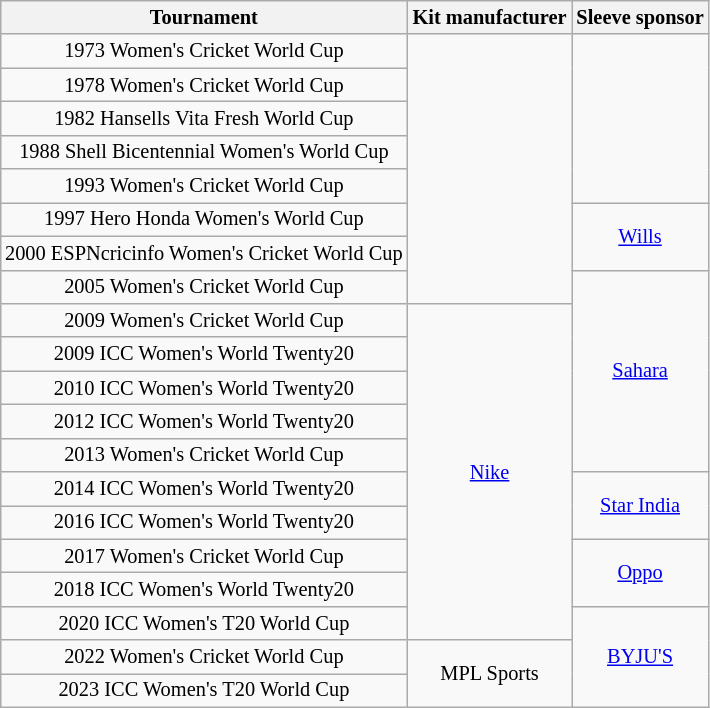<table class="wikitable" style="font-size: 85%;text-align:center;margin-left:1em;">
<tr>
<th>Tournament</th>
<th>Kit manufacturer</th>
<th>Sleeve sponsor</th>
</tr>
<tr>
<td>1973 Women's Cricket World Cup</td>
<td rowspan="8"></td>
<td rowspan="5"></td>
</tr>
<tr>
<td>1978 Women's Cricket World Cup</td>
</tr>
<tr>
<td>1982 Hansells Vita Fresh World Cup</td>
</tr>
<tr>
<td>1988 Shell Bicentennial Women's World Cup</td>
</tr>
<tr>
<td>1993 Women's Cricket World Cup</td>
</tr>
<tr>
<td>1997 Hero Honda Women's World Cup</td>
<td rowspan="2"><a href='#'>Wills</a></td>
</tr>
<tr>
<td>2000 ESPNcricinfo Women's Cricket World Cup</td>
</tr>
<tr>
<td>2005 Women's Cricket World Cup</td>
<td rowspan="6"><a href='#'>Sahara</a></td>
</tr>
<tr>
<td>2009 Women's Cricket World Cup</td>
<td rowspan="10"><a href='#'>Nike</a></td>
</tr>
<tr>
<td>2009 ICC Women's World Twenty20</td>
</tr>
<tr>
<td>2010 ICC Women's World Twenty20</td>
</tr>
<tr>
<td>2012 ICC Women's World Twenty20</td>
</tr>
<tr>
<td>2013 Women's Cricket World Cup</td>
</tr>
<tr>
<td>2014 ICC Women's World Twenty20</td>
<td rowspan="2"><a href='#'>Star India</a></td>
</tr>
<tr>
<td>2016 ICC Women's World Twenty20</td>
</tr>
<tr>
<td>2017 Women's Cricket World Cup</td>
<td rowspan="2"><a href='#'>Oppo</a></td>
</tr>
<tr>
<td>2018 ICC Women's World Twenty20</td>
</tr>
<tr>
<td>2020 ICC Women's T20 World Cup</td>
<td rowspan="3"><a href='#'>BYJU'S</a></td>
</tr>
<tr>
<td>2022 Women's Cricket World Cup</td>
<td rowspan="2">MPL Sports</td>
</tr>
<tr>
<td>2023 ICC Women's T20 World Cup</td>
</tr>
</table>
